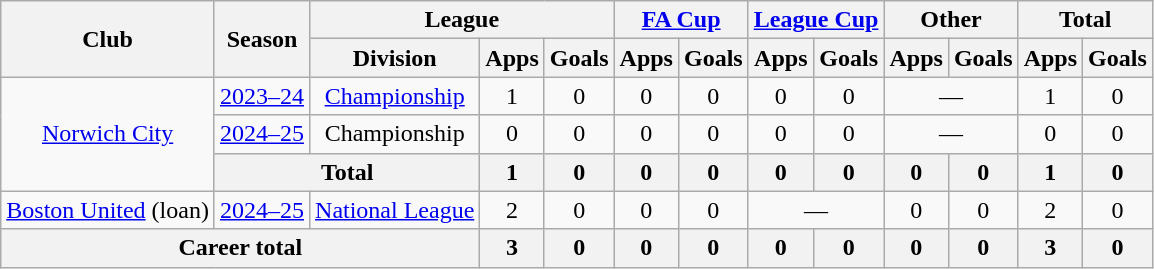<table class="wikitable" style="text-align: center">
<tr>
<th rowspan="2">Club</th>
<th rowspan="2">Season</th>
<th colspan="3">League</th>
<th colspan="2"><a href='#'>FA Cup</a></th>
<th colspan="2"><a href='#'>League Cup</a></th>
<th colspan="2">Other</th>
<th colspan="2">Total</th>
</tr>
<tr>
<th>Division</th>
<th>Apps</th>
<th>Goals</th>
<th>Apps</th>
<th>Goals</th>
<th>Apps</th>
<th>Goals</th>
<th>Apps</th>
<th>Goals</th>
<th>Apps</th>
<th>Goals</th>
</tr>
<tr>
<td rowspan="3"><a href='#'>Norwich City</a></td>
<td><a href='#'>2023–24</a></td>
<td><a href='#'>Championship</a></td>
<td>1</td>
<td>0</td>
<td>0</td>
<td>0</td>
<td>0</td>
<td>0</td>
<td colspan="2">—</td>
<td>1</td>
<td>0</td>
</tr>
<tr>
<td><a href='#'>2024–25</a></td>
<td>Championship</td>
<td>0</td>
<td>0</td>
<td>0</td>
<td>0</td>
<td>0</td>
<td>0</td>
<td colspan="2">—</td>
<td>0</td>
<td>0</td>
</tr>
<tr>
<th colspan="2">Total</th>
<th>1</th>
<th>0</th>
<th>0</th>
<th>0</th>
<th>0</th>
<th>0</th>
<th>0</th>
<th>0</th>
<th>1</th>
<th>0</th>
</tr>
<tr>
<td><a href='#'>Boston United</a> (loan)</td>
<td><a href='#'>2024–25</a></td>
<td><a href='#'>National League</a></td>
<td>2</td>
<td>0</td>
<td>0</td>
<td>0</td>
<td colspan="2">—</td>
<td>0</td>
<td>0</td>
<td>2</td>
<td>0</td>
</tr>
<tr>
<th colspan="3">Career total</th>
<th>3</th>
<th>0</th>
<th>0</th>
<th>0</th>
<th>0</th>
<th>0</th>
<th>0</th>
<th>0</th>
<th>3</th>
<th>0</th>
</tr>
</table>
